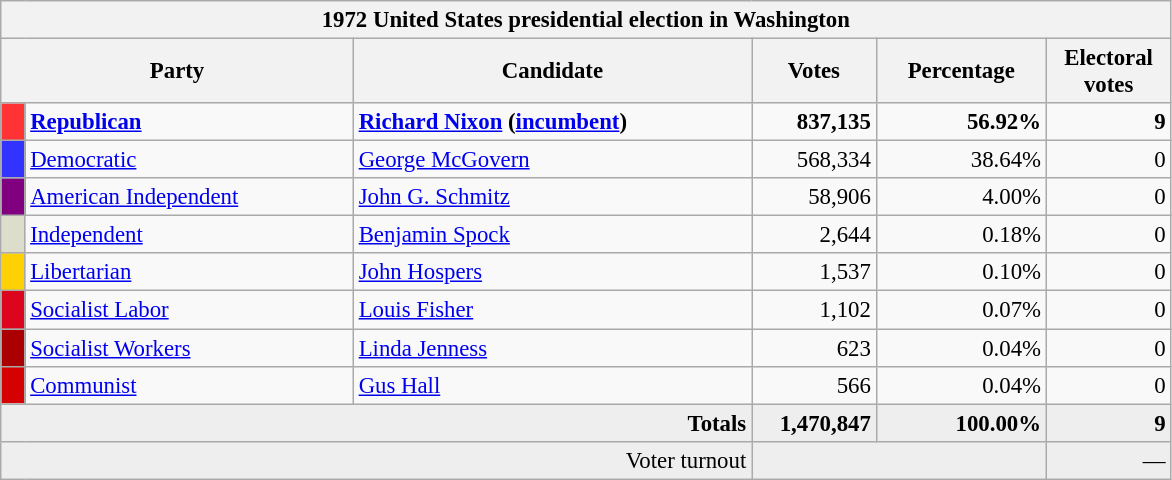<table class="wikitable" style="font-size: 95%;">
<tr>
<th colspan="6">1972 United States presidential election in Washington</th>
</tr>
<tr>
<th colspan="2" style="width: 15em">Party</th>
<th style="width: 17em">Candidate</th>
<th style="width: 5em">Votes</th>
<th style="width: 7em">Percentage</th>
<th style="width: 5em">Electoral votes</th>
</tr>
<tr>
<th style="background-color:#FF3333; width: 3px"></th>
<td style="width: 130px"><strong><a href='#'>Republican</a></strong></td>
<td><strong><a href='#'>Richard Nixon</a> (<a href='#'>incumbent</a>)</strong></td>
<td align="right"><strong>837,135</strong></td>
<td align="right"><strong>56.92%</strong></td>
<td align="right"><strong>9</strong></td>
</tr>
<tr>
<th style="background-color:#3333FF; width: 3px"></th>
<td style="width: 130px"><a href='#'>Democratic</a></td>
<td><a href='#'>George McGovern</a></td>
<td align="right">568,334</td>
<td align="right">38.64%</td>
<td align="right">0</td>
</tr>
<tr>
<th style="background-color:#800080; width: 3px"></th>
<td style="width: 130px"><a href='#'>American Independent</a></td>
<td><a href='#'>John G. Schmitz</a></td>
<td align="right">58,906</td>
<td align="right">4.00%</td>
<td align="right">0</td>
</tr>
<tr>
<th style="background-color:#DDDDCC; width: 3px"></th>
<td style="width: 130px"><a href='#'>Independent</a></td>
<td><a href='#'>Benjamin Spock</a></td>
<td align="right">2,644</td>
<td align="right">0.18%</td>
<td align="right">0</td>
</tr>
<tr>
<th style="background-color:#FED105; width: 3px"></th>
<td style="width: 130px"><a href='#'>Libertarian</a></td>
<td><a href='#'>John Hospers</a></td>
<td align="right">1,537</td>
<td align="right">0.10%</td>
<td align="right">0</td>
</tr>
<tr>
<th style="background-color:#DD051D; width: 3px"></th>
<td style="width: 130px"><a href='#'>Socialist Labor</a></td>
<td><a href='#'>Louis Fisher</a></td>
<td align="right">1,102</td>
<td align="right">0.07%</td>
<td align="right">0</td>
</tr>
<tr>
<th style="background-color:#AA0000; width: 3px"></th>
<td style="width: 130px"><a href='#'>Socialist Workers</a></td>
<td><a href='#'>Linda Jenness</a></td>
<td align="right">623</td>
<td align="right">0.04%</td>
<td align="right">0</td>
</tr>
<tr>
<th style="background-color:#D50000; width: 3px"></th>
<td style="width: 130px"><a href='#'>Communist</a></td>
<td><a href='#'>Gus Hall</a></td>
<td align="right">566</td>
<td align="right">0.04%</td>
<td align="right">0</td>
</tr>
<tr bgcolor="#EEEEEE">
<td colspan="3" align="right"><strong>Totals</strong></td>
<td align="right"><strong>1,470,847</strong></td>
<td align="right"><strong>100.00%</strong></td>
<td align="right"><strong>9</strong></td>
</tr>
<tr bgcolor="#EEEEEE">
<td colspan="3" align="right">Voter turnout</td>
<td colspan="2" align="right"></td>
<td align="right">—</td>
</tr>
</table>
